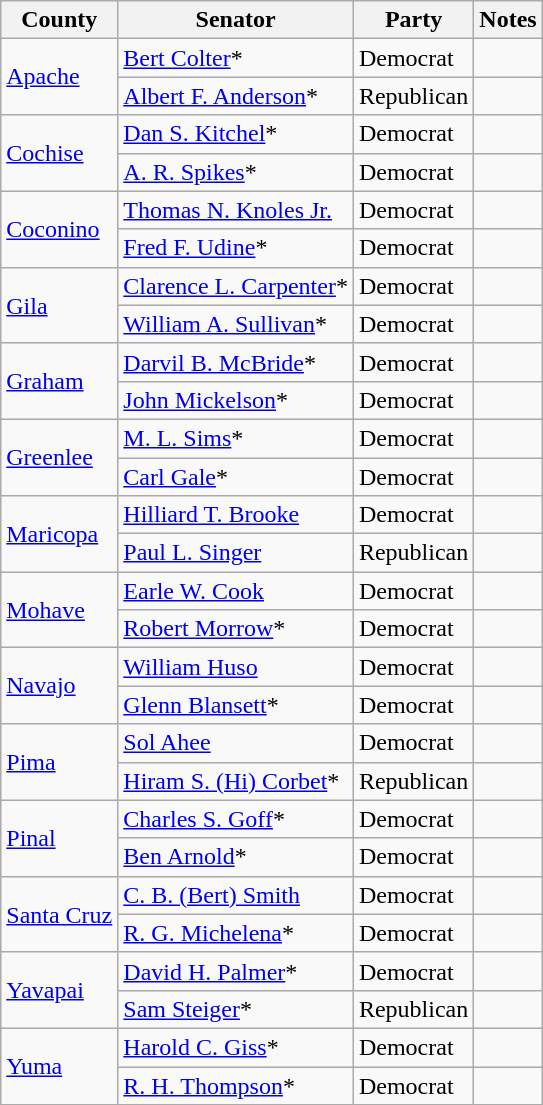<table class=wikitable>
<tr>
<th>County</th>
<th>Senator</th>
<th>Party</th>
<th>Notes</th>
</tr>
<tr>
<td rowspan="2"><a href='#'>Apache</a></td>
<td><a href='#'>Bert Colter</a>*</td>
<td>Democrat</td>
<td></td>
</tr>
<tr>
<td><a href='#'>Albert F. Anderson</a>*</td>
<td>Republican</td>
<td></td>
</tr>
<tr>
<td rowspan="2"><a href='#'>Cochise</a></td>
<td><a href='#'>Dan S. Kitchel</a>*</td>
<td>Democrat</td>
<td></td>
</tr>
<tr>
<td><a href='#'>A. R. Spikes</a>*</td>
<td>Democrat</td>
<td></td>
</tr>
<tr>
<td rowspan="2"><a href='#'>Coconino</a></td>
<td><a href='#'>Thomas N. Knoles Jr.</a></td>
<td>Democrat</td>
<td></td>
</tr>
<tr>
<td><a href='#'>Fred F. Udine</a>*</td>
<td>Democrat</td>
<td></td>
</tr>
<tr>
<td rowspan="2"><a href='#'>Gila</a></td>
<td><a href='#'>Clarence L. Carpenter</a>*</td>
<td>Democrat</td>
<td></td>
</tr>
<tr>
<td><a href='#'>William A. Sullivan</a>*</td>
<td>Democrat</td>
<td></td>
</tr>
<tr>
<td rowspan="2"><a href='#'>Graham</a></td>
<td><a href='#'>Darvil B. McBride</a>*</td>
<td>Democrat</td>
<td></td>
</tr>
<tr>
<td><a href='#'>John Mickelson</a>*</td>
<td>Democrat</td>
<td></td>
</tr>
<tr>
<td rowspan="2"><a href='#'>Greenlee</a></td>
<td><a href='#'>M. L. Sims</a>*</td>
<td>Democrat</td>
<td></td>
</tr>
<tr>
<td><a href='#'>Carl Gale</a>*</td>
<td>Democrat</td>
<td></td>
</tr>
<tr>
<td rowspan="2"><a href='#'>Maricopa</a></td>
<td><a href='#'>Hilliard T. Brooke</a></td>
<td>Democrat</td>
<td></td>
</tr>
<tr>
<td><a href='#'>Paul L. Singer</a></td>
<td>Republican</td>
<td></td>
</tr>
<tr>
<td rowspan="2"><a href='#'>Mohave</a></td>
<td><a href='#'>Earle W. Cook</a></td>
<td>Democrat</td>
<td></td>
</tr>
<tr>
<td><a href='#'>Robert Morrow</a>*</td>
<td>Democrat</td>
<td></td>
</tr>
<tr>
<td rowspan="2"><a href='#'>Navajo</a></td>
<td><a href='#'>William Huso</a></td>
<td>Democrat</td>
<td></td>
</tr>
<tr>
<td><a href='#'>Glenn Blansett</a>*</td>
<td>Democrat</td>
<td></td>
</tr>
<tr>
<td rowspan="2"><a href='#'>Pima</a></td>
<td><a href='#'>Sol Ahee</a></td>
<td>Democrat</td>
<td></td>
</tr>
<tr>
<td><a href='#'>Hiram S. (Hi) Corbet</a>*</td>
<td>Republican</td>
<td></td>
</tr>
<tr>
<td rowspan="2"><a href='#'>Pinal</a></td>
<td><a href='#'>Charles S. Goff</a>*</td>
<td>Democrat</td>
<td></td>
</tr>
<tr>
<td><a href='#'>Ben Arnold</a>*</td>
<td>Democrat</td>
<td></td>
</tr>
<tr>
<td rowspan="2"><a href='#'>Santa Cruz</a></td>
<td><a href='#'>C. B. (Bert) Smith</a></td>
<td>Democrat</td>
<td></td>
</tr>
<tr>
<td><a href='#'>R. G. Michelena</a>*</td>
<td>Democrat</td>
<td></td>
</tr>
<tr>
<td rowspan="2"><a href='#'>Yavapai</a></td>
<td><a href='#'>David H. Palmer</a>*</td>
<td>Democrat</td>
<td></td>
</tr>
<tr>
<td><a href='#'>Sam Steiger</a>*</td>
<td>Republican</td>
<td></td>
</tr>
<tr>
<td rowspan="2"><a href='#'>Yuma</a></td>
<td><a href='#'>Harold C. Giss</a>*</td>
<td>Democrat</td>
<td></td>
</tr>
<tr>
<td><a href='#'>R. H. Thompson</a>*</td>
<td>Democrat</td>
<td></td>
</tr>
<tr>
</tr>
</table>
